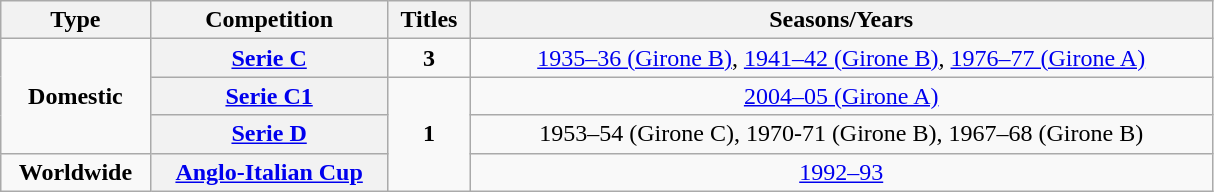<table class="wikitable" width=64% style="text-align: center;font-size:100%;">
<tr>
<th scope=col>Type</th>
<th scope=col>Competition</th>
<th scope=col>Titles</th>
<th scope=col>Seasons/Years</th>
</tr>
<tr>
<td rowspan="3"><strong>Domestic</strong></td>
<th scope=col><a href='#'>Serie C</a></th>
<td align="center"><strong>3</strong></td>
<td><a href='#'>1935–36 (Girone B)</a>, <a href='#'>1941–42 (Girone B)</a>, <a href='#'>1976–77 (Girone A)</a></td>
</tr>
<tr>
<th scope=col><a href='#'>Serie C1</a></th>
<td rowspan="3" style="text-align:center;"><strong>1</strong></td>
<td><a href='#'>2004–05 (Girone A)</a></td>
</tr>
<tr>
<th scope=col><a href='#'>Serie D</a></th>
<td>1953–54 (Girone C), 1970-71 (Girone B), 1967–68 (Girone B)</td>
</tr>
<tr>
<td rowspan="1"><strong>Worldwide</strong></td>
<th scope=col><a href='#'>Anglo-Italian Cup</a></th>
<td><a href='#'>1992–93</a></td>
</tr>
</table>
